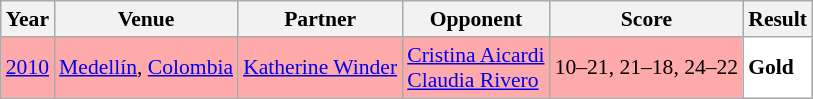<table class="sortable wikitable" style="font-size: 90%;">
<tr>
<th>Year</th>
<th>Venue</th>
<th>Partner</th>
<th>Opponent</th>
<th>Score</th>
<th>Result</th>
</tr>
<tr style="background:#FFAAAA">
<td align="center"><a href='#'>2010</a></td>
<td align="left"><a href='#'>Medellín</a>, <a href='#'>Colombia</a></td>
<td align="left"> <a href='#'>Katherine Winder</a></td>
<td align="left"> <a href='#'>Cristina Aicardi</a><br> <a href='#'>Claudia Rivero</a></td>
<td align="left">10–21, 21–18, 24–22</td>
<td style="text-align:left; background:white"> <strong>Gold</strong></td>
</tr>
</table>
